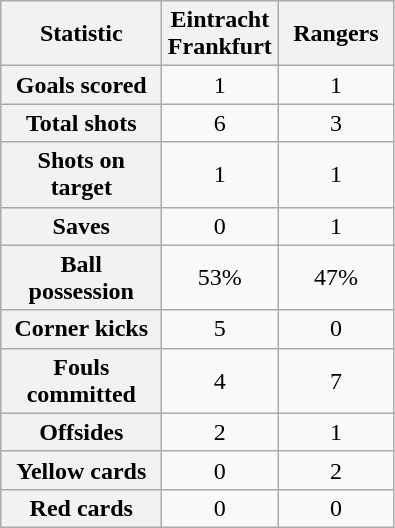<table class="wikitable plainrowheaders" style="text-align:center">
<tr>
<th scope="col" style="width:100px">Statistic</th>
<th scope="col" style="width:70px">Eintracht Frankfurt</th>
<th scope="col" style="width:70px">Rangers</th>
</tr>
<tr>
<th scope=row>Goals scored</th>
<td>1</td>
<td>1</td>
</tr>
<tr>
<th scope=row>Total shots</th>
<td>6</td>
<td>3</td>
</tr>
<tr>
<th scope=row>Shots on target</th>
<td>1</td>
<td>1</td>
</tr>
<tr>
<th scope=row>Saves</th>
<td>0</td>
<td>1</td>
</tr>
<tr>
<th scope=row>Ball possession</th>
<td>53%</td>
<td>47%</td>
</tr>
<tr>
<th scope=row>Corner kicks</th>
<td>5</td>
<td>0</td>
</tr>
<tr>
<th scope=row>Fouls committed</th>
<td>4</td>
<td>7</td>
</tr>
<tr>
<th scope=row>Offsides</th>
<td>2</td>
<td>1</td>
</tr>
<tr>
<th scope=row>Yellow cards</th>
<td>0</td>
<td>2</td>
</tr>
<tr>
<th scope=row>Red cards</th>
<td>0</td>
<td>0</td>
</tr>
</table>
